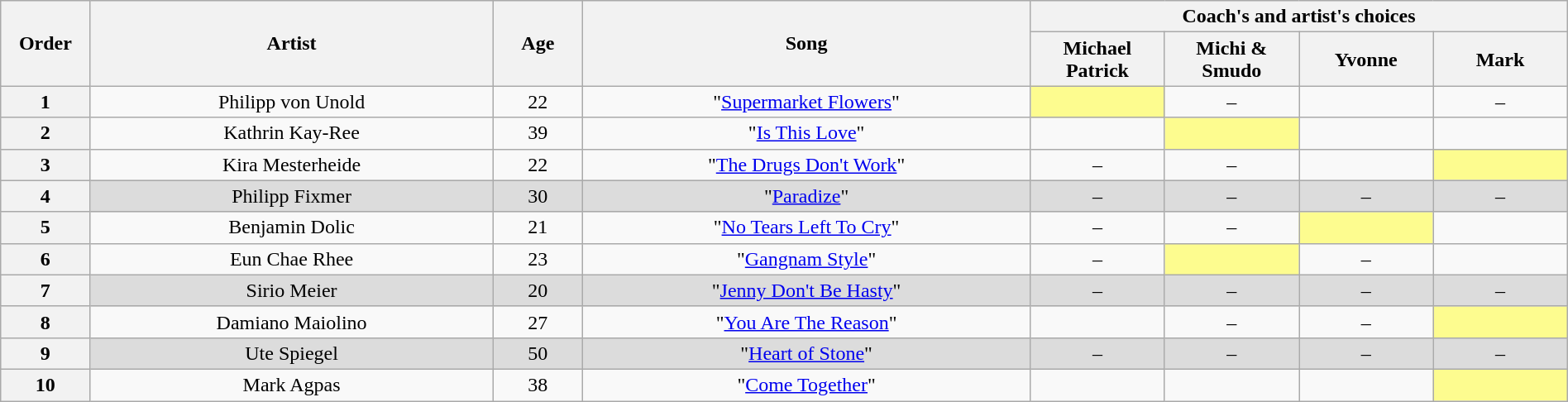<table class="wikitable" style="text-align:center; width:100%;">
<tr>
<th scope="col" rowspan="2" style="width:04%;">Order</th>
<th scope="col" rowspan="2" style="width:18%;">Artist</th>
<th scope="col" rowspan="2" style="width:04%;">Age</th>
<th scope="col" rowspan="2" style="width:20%;">Song</th>
<th scope="col" colspan="4" style="width:24%;">Coach's and artist's choices</th>
</tr>
<tr>
<th style="width:06%;">Michael Patrick</th>
<th style="width:06%;">Michi & Smudo</th>
<th style="width:06%;">Yvonne</th>
<th style="width:06%;">Mark</th>
</tr>
<tr>
<th>1</th>
<td>Philipp von Unold</td>
<td>22</td>
<td>"<a href='#'>Supermarket Flowers</a>"</td>
<td style="background: #fdfc8f;"><strong></strong></td>
<td>–</td>
<td><strong></strong></td>
<td>–</td>
</tr>
<tr>
<th>2</th>
<td>Kathrin Kay-Ree</td>
<td>39</td>
<td>"<a href='#'>Is This Love</a>"</td>
<td><strong></strong></td>
<td style="background: #fdfc8f;"><strong></strong></td>
<td><strong></strong></td>
<td><strong></strong></td>
</tr>
<tr>
<th>3</th>
<td>Kira Mesterheide</td>
<td>22</td>
<td>"<a href='#'>The Drugs Don't Work</a>"</td>
<td>–</td>
<td>–</td>
<td><strong></strong></td>
<td style="background: #fdfc8f;"><strong></strong></td>
</tr>
<tr style="background: #dcdcdc;" |>
<th>4</th>
<td>Philipp Fixmer</td>
<td>30</td>
<td>"<a href='#'>Paradize</a>"</td>
<td>–</td>
<td>–</td>
<td>–</td>
<td>–</td>
</tr>
<tr>
<th>5</th>
<td>Benjamin Dolic</td>
<td>21</td>
<td>"<a href='#'>No Tears Left To Cry</a>"</td>
<td>–</td>
<td>–</td>
<td style="background: #fdfc8f;"><strong></strong></td>
<td><strong></strong></td>
</tr>
<tr>
<th>6</th>
<td>Eun Chae Rhee</td>
<td>23</td>
<td>"<a href='#'>Gangnam Style</a>"</td>
<td>–</td>
<td style="background: #fdfc8f;"><strong></strong></td>
<td>–</td>
<td><strong></strong></td>
</tr>
<tr style="background: #dcdcdc;" |>
<th>7</th>
<td>Sirio Meier</td>
<td>20</td>
<td>"<a href='#'>Jenny Don't Be Hasty</a>"</td>
<td>–</td>
<td>–</td>
<td>–</td>
<td>–</td>
</tr>
<tr>
<th>8</th>
<td>Damiano Maiolino</td>
<td>27</td>
<td>"<a href='#'>You Are The Reason</a>"</td>
<td><strong></strong></td>
<td>–</td>
<td>–</td>
<td style="background: #fdfc8f;"><strong></strong></td>
</tr>
<tr style="background: #dcdcdc;" |>
<th>9</th>
<td>Ute Spiegel</td>
<td>50</td>
<td>"<a href='#'>Heart of Stone</a>"</td>
<td>–</td>
<td>–</td>
<td>–</td>
<td>–</td>
</tr>
<tr>
<th>10</th>
<td>Mark Agpas</td>
<td>38</td>
<td>"<a href='#'>Come Together</a>"</td>
<td><strong></strong></td>
<td><strong></strong></td>
<td><strong></strong></td>
<td style="background: #fdfc8f;"><strong></strong></td>
</tr>
</table>
